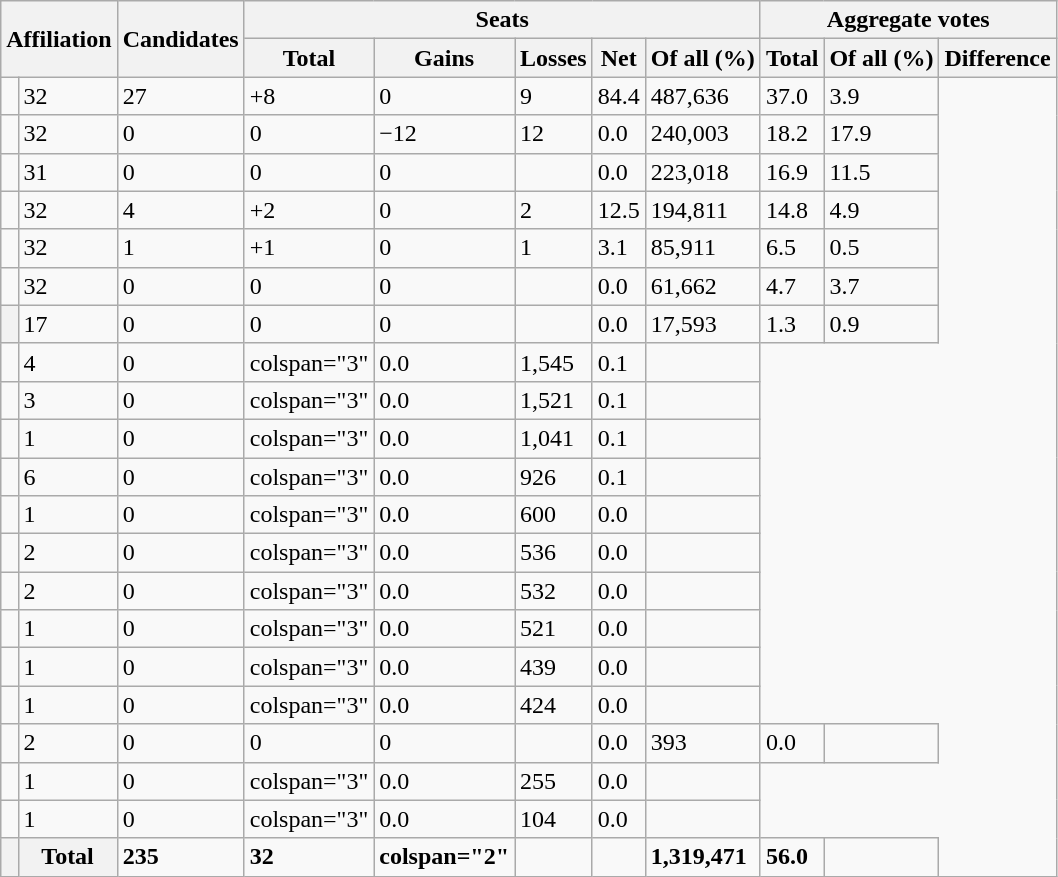<table class="wikitable sortable defaultright col2left" font-size:95%;">
<tr>
<th colspan="2" rowspan="2">Affiliation</th>
<th rowspan="2">Candidates</th>
<th colspan="5">Seats</th>
<th colspan="3">Aggregate votes</th>
</tr>
<tr>
<th>Total</th>
<th>Gains</th>
<th>Losses</th>
<th>Net</th>
<th>Of all (%)</th>
<th>Total</th>
<th>Of all (%)</th>
<th>Differ­ence</th>
</tr>
<tr>
<td></td>
<td>32</td>
<td>27</td>
<td>+8</td>
<td>0</td>
<td> 9</td>
<td>84.4</td>
<td>487,636</td>
<td>37.0</td>
<td> 3.9</td>
</tr>
<tr>
<td></td>
<td>32</td>
<td>0</td>
<td>0</td>
<td>−12</td>
<td> 12</td>
<td>0.0</td>
<td>240,003</td>
<td>18.2</td>
<td> 17.9</td>
</tr>
<tr>
<td></td>
<td>31</td>
<td>0</td>
<td>0</td>
<td>0</td>
<td></td>
<td>0.0</td>
<td>223,018</td>
<td>16.9</td>
<td> 11.5</td>
</tr>
<tr>
<td></td>
<td>32</td>
<td>4</td>
<td>+2</td>
<td>0</td>
<td> 2</td>
<td>12.5</td>
<td>194,811</td>
<td>14.8</td>
<td> 4.9</td>
</tr>
<tr>
<td></td>
<td>32</td>
<td>1</td>
<td>+1</td>
<td>0</td>
<td> 1</td>
<td>3.1</td>
<td>85,911</td>
<td>6.5</td>
<td> 0.5</td>
</tr>
<tr>
<td></td>
<td>32</td>
<td>0</td>
<td>0</td>
<td>0</td>
<td></td>
<td>0.0</td>
<td>61,662</td>
<td>4.7</td>
<td> 3.7</td>
</tr>
<tr>
<th></th>
<td>17</td>
<td>0</td>
<td>0</td>
<td>0</td>
<td></td>
<td>0.0</td>
<td>17,593</td>
<td>1.3</td>
<td> 0.9</td>
</tr>
<tr>
<td></td>
<td>4</td>
<td>0</td>
<td>colspan="3"   </td>
<td>0.0</td>
<td>1,545</td>
<td>0.1</td>
<td></td>
</tr>
<tr>
<td></td>
<td>3</td>
<td>0</td>
<td>colspan="3"   </td>
<td>0.0</td>
<td>1,521</td>
<td>0.1</td>
<td></td>
</tr>
<tr>
<td></td>
<td>1</td>
<td>0</td>
<td>colspan="3"   </td>
<td>0.0</td>
<td>1,041</td>
<td>0.1</td>
<td></td>
</tr>
<tr>
<td></td>
<td>6</td>
<td>0</td>
<td>colspan="3"   </td>
<td>0.0</td>
<td>926</td>
<td>0.1</td>
<td></td>
</tr>
<tr>
<td></td>
<td>1</td>
<td>0</td>
<td>colspan="3"   </td>
<td>0.0</td>
<td>600</td>
<td>0.0</td>
<td></td>
</tr>
<tr>
<td></td>
<td>2</td>
<td>0</td>
<td>colspan="3"   </td>
<td>0.0</td>
<td>536</td>
<td>0.0</td>
<td></td>
</tr>
<tr>
<td></td>
<td>2</td>
<td>0</td>
<td>colspan="3"   </td>
<td>0.0</td>
<td>532</td>
<td>0.0</td>
<td></td>
</tr>
<tr>
<td></td>
<td>1</td>
<td>0</td>
<td>colspan="3"   </td>
<td>0.0</td>
<td>521</td>
<td>0.0</td>
<td></td>
</tr>
<tr>
<td></td>
<td>1</td>
<td>0</td>
<td>colspan="3"   </td>
<td>0.0</td>
<td>439</td>
<td>0.0</td>
<td></td>
</tr>
<tr>
<td></td>
<td>1</td>
<td>0</td>
<td>colspan="3"   </td>
<td>0.0</td>
<td>424</td>
<td>0.0</td>
<td></td>
</tr>
<tr>
<td></td>
<td>2</td>
<td>0</td>
<td>0</td>
<td>0</td>
<td></td>
<td>0.0</td>
<td>393</td>
<td>0.0</td>
<td></td>
</tr>
<tr>
<td></td>
<td>1</td>
<td>0</td>
<td>colspan="3"   </td>
<td>0.0</td>
<td>255</td>
<td>0.0</td>
<td></td>
</tr>
<tr>
<td></td>
<td>1</td>
<td>0</td>
<td>colspan="3"   </td>
<td>0.0</td>
<td>104</td>
<td>0.0</td>
<td></td>
</tr>
<tr class="sortbottom" style="font-weight:bold;">
<td style="background-color:#f2f2f2;"></td>
<th scope="row" style="background-color:#f2f2f2;">Total</th>
<td>235</td>
<td>32</td>
<td>colspan="2"   </td>
<td></td>
<td></td>
<td>1,319,471</td>
<td>56.0</td>
<td></td>
</tr>
</table>
